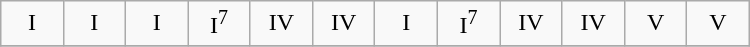<table class="wikitable" style="text-align:center; width:500px;">
<tr>
<td width=8%>I</td>
<td width=8%>I</td>
<td width=8%>I</td>
<td width=8%>I<sup>7</sup></td>
<td width=8%>IV</td>
<td width=8%>IV</td>
<td width=8%>I</td>
<td width=8%>I<sup>7</sup></td>
<td width=8%>IV</td>
<td width=8%>IV</td>
<td width=8%>V</td>
<td width=8%>V</td>
</tr>
<tr>
</tr>
</table>
